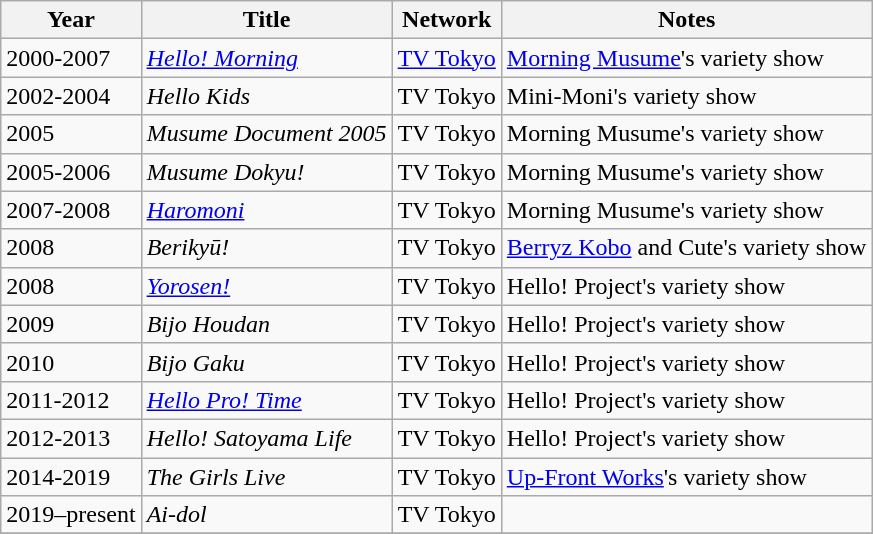<table class="wikitable sortable">
<tr>
<th>Year</th>
<th>Title</th>
<th>Network</th>
<th class="unsortable">Notes</th>
</tr>
<tr>
<td>2000-2007</td>
<td><em><a href='#'>Hello! Morning</a></em></td>
<td><a href='#'>TV Tokyo</a></td>
<td><a href='#'>Morning Musume</a>'s variety show</td>
</tr>
<tr>
<td>2002-2004</td>
<td><em>Hello Kids</em></td>
<td>TV Tokyo</td>
<td>Mini-Moni's variety show</td>
</tr>
<tr>
<td>2005</td>
<td><em>Musume Document 2005</em></td>
<td>TV Tokyo</td>
<td>Morning Musume's variety show</td>
</tr>
<tr>
<td>2005-2006</td>
<td><em>Musume Dokyu!</em></td>
<td>TV Tokyo</td>
<td>Morning Musume's variety show</td>
</tr>
<tr>
<td>2007-2008</td>
<td><em><a href='#'>Haromoni</a></em></td>
<td>TV Tokyo</td>
<td>Morning Musume's variety show</td>
</tr>
<tr>
<td>2008</td>
<td><em>Berikyū!</em></td>
<td>TV Tokyo</td>
<td><a href='#'>Berryz Kobo</a> and Cute's variety show</td>
</tr>
<tr>
<td>2008</td>
<td><em><a href='#'>Yorosen!</a></em></td>
<td>TV Tokyo</td>
<td>Hello! Project's variety show</td>
</tr>
<tr>
<td>2009</td>
<td><em>Bijo Houdan</em></td>
<td>TV Tokyo</td>
<td>Hello! Project's variety show</td>
</tr>
<tr>
<td>2010</td>
<td><em>Bijo Gaku</em></td>
<td>TV Tokyo</td>
<td>Hello! Project's variety show</td>
</tr>
<tr>
<td>2011-2012</td>
<td><em><a href='#'>Hello Pro! Time</a></em></td>
<td>TV Tokyo</td>
<td>Hello! Project's variety show</td>
</tr>
<tr>
<td>2012-2013</td>
<td><em>Hello! Satoyama Life</em></td>
<td>TV Tokyo</td>
<td>Hello! Project's variety show</td>
</tr>
<tr>
<td>2014-2019</td>
<td><em>The Girls Live</em></td>
<td>TV Tokyo</td>
<td><a href='#'>Up-Front Works</a>'s variety show</td>
</tr>
<tr>
<td>2019–present</td>
<td><em>Ai-dol</em></td>
<td>TV Tokyo</td>
<td></td>
</tr>
<tr>
</tr>
</table>
